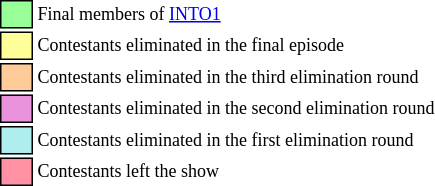<table class="toccolours" style="font-size: 75%; white-space: nowrap;">
<tr>
<td style="background:#99FF99; border: 1px solid black;">      </td>
<td>Final members of <a href='#'>INTO1</a></td>
</tr>
<tr>
<td style="background:#FFFF99; border: 1px solid black;">      </td>
<td>Contestants eliminated in the final episode</td>
</tr>
<tr>
<td style="background:#FFCC99; border: 1px solid black;">      </td>
<td>Contestants eliminated in the third elimination round</td>
</tr>
<tr>
<td style="background:#E993DD; border: 1px solid black;">      </td>
<td>Contestants eliminated in the second elimination round</td>
</tr>
<tr>
<td style="background:#AFEEEE; border: 1px solid black;">      </td>
<td>Contestants eliminated in the first elimination round</td>
</tr>
<tr>
<td style="background:#FF91A4; border: 1px solid black;">      </td>
<td>Contestants left the show</td>
</tr>
</table>
